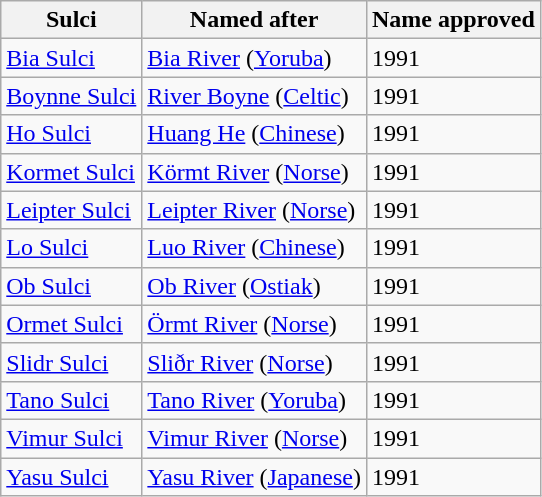<table class="wikitable">
<tr>
<th>Sulci</th>
<th>Named after</th>
<th>Name approved<br></th>
</tr>
<tr>
<td><a href='#'>Bia Sulci</a></td>
<td><a href='#'>Bia River</a> (<a href='#'>Yoruba</a>)</td>
<td>1991</td>
</tr>
<tr>
<td><a href='#'>Boynne Sulci</a></td>
<td><a href='#'>River Boyne</a> (<a href='#'>Celtic</a>)</td>
<td>1991</td>
</tr>
<tr>
<td><a href='#'>Ho Sulci</a></td>
<td><a href='#'>Huang He</a> (<a href='#'>Chinese</a>)</td>
<td>1991</td>
</tr>
<tr>
<td><a href='#'>Kormet Sulci</a></td>
<td><a href='#'>Körmt River</a> (<a href='#'>Norse</a>)</td>
<td>1991</td>
</tr>
<tr>
<td><a href='#'>Leipter Sulci</a></td>
<td><a href='#'>Leipter River</a> (<a href='#'>Norse</a>)</td>
<td>1991</td>
</tr>
<tr>
<td><a href='#'>Lo Sulci</a></td>
<td><a href='#'>Luo River</a> (<a href='#'>Chinese</a>)</td>
<td>1991</td>
</tr>
<tr>
<td><a href='#'>Ob Sulci</a></td>
<td><a href='#'>Ob River</a> (<a href='#'>Ostiak</a>)</td>
<td>1991</td>
</tr>
<tr>
<td><a href='#'>Ormet Sulci</a></td>
<td><a href='#'>Örmt River</a> (<a href='#'>Norse</a>)</td>
<td>1991</td>
</tr>
<tr>
<td><a href='#'>Slidr Sulci</a></td>
<td><a href='#'>Sliðr River</a> (<a href='#'>Norse</a>)</td>
<td>1991</td>
</tr>
<tr>
<td><a href='#'>Tano Sulci</a></td>
<td><a href='#'>Tano River</a> (<a href='#'>Yoruba</a>)</td>
<td>1991</td>
</tr>
<tr>
<td><a href='#'>Vimur Sulci</a></td>
<td><a href='#'>Vimur River</a> (<a href='#'>Norse</a>)</td>
<td>1991</td>
</tr>
<tr>
<td><a href='#'>Yasu Sulci</a></td>
<td><a href='#'>Yasu River</a> (<a href='#'>Japanese</a>)</td>
<td>1991</td>
</tr>
</table>
